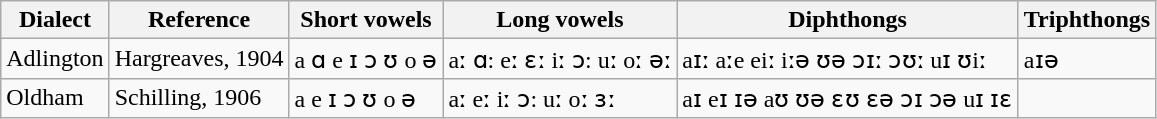<table class="wikitable sortable">
<tr>
<th>Dialect</th>
<th>Reference</th>
<th>Short vowels</th>
<th>Long vowels</th>
<th>Diphthongs</th>
<th>Triphthongs</th>
</tr>
<tr>
<td>Adlington</td>
<td>Hargreaves, 1904</td>
<td>a ɑ e ɪ ɔ ʊ o ə</td>
<td>aː ɑ: eː ɛː iː ɔ: uː oː əː</td>
<td>aɪː aːe eiː iːə ʊə ɔɪː ɔʊː uɪ ʊiː</td>
<td>aɪə</td>
</tr>
<tr>
<td>Oldham</td>
<td>Schilling, 1906</td>
<td>a e ɪ ɔ ʊ o ə</td>
<td>aː eː iː ɔ: uː oː ɜː</td>
<td>aɪ eɪ ɪə aʊ ʊə ɛʊ ɛə ɔɪ ɔə uɪ ɪɛ</td>
<td></td>
</tr>
</table>
